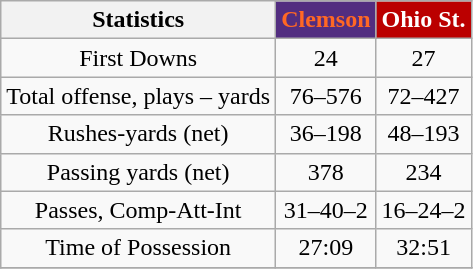<table class="wikitable" style="text-align: center;">
<tr>
<th>Statistics</th>
<th style="background:#522d80; color:#ff6824">Clemson</th>
<th style="background:#bb0000; color:#ffffff">Ohio St.</th>
</tr>
<tr>
<td>First Downs</td>
<td>24</td>
<td>27</td>
</tr>
<tr>
<td>Total offense, plays – yards</td>
<td>76–576</td>
<td>72–427</td>
</tr>
<tr>
<td>Rushes-yards (net)</td>
<td>36–198</td>
<td>48–193</td>
</tr>
<tr>
<td>Passing yards (net)</td>
<td>378</td>
<td>234</td>
</tr>
<tr>
<td>Passes, Comp-Att-Int</td>
<td>31–40–2</td>
<td>16–24–2</td>
</tr>
<tr>
<td>Time of Possession</td>
<td>27:09</td>
<td>32:51</td>
</tr>
<tr>
</tr>
</table>
